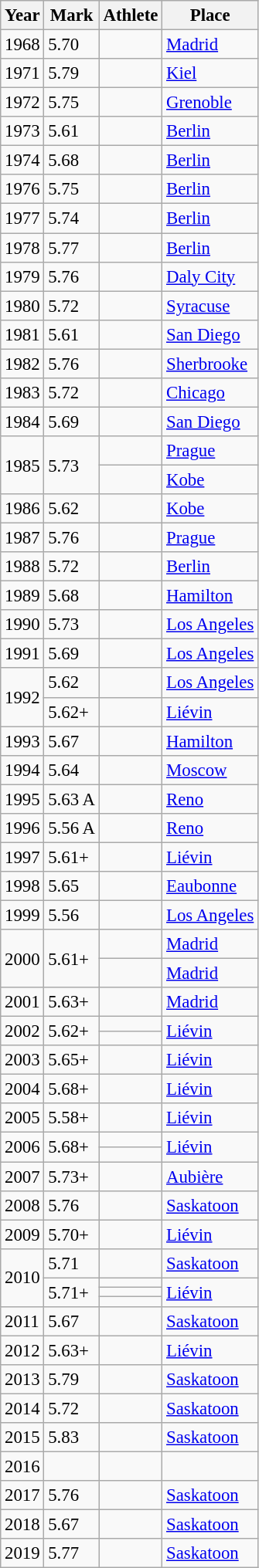<table class="wikitable sortable" style="font-size:95%;">
<tr>
<th>Year</th>
<th>Mark</th>
<th>Athlete</th>
<th>Place</th>
</tr>
<tr>
<td>1968</td>
<td>5.70</td>
<td align=left></td>
<td><a href='#'>Madrid</a></td>
</tr>
<tr>
<td>1971</td>
<td>5.79</td>
<td align=left></td>
<td><a href='#'>Kiel</a></td>
</tr>
<tr>
<td>1972</td>
<td>5.75</td>
<td align=left></td>
<td><a href='#'>Grenoble</a></td>
</tr>
<tr>
<td>1973</td>
<td>5.61</td>
<td align=left></td>
<td><a href='#'>Berlin</a></td>
</tr>
<tr>
<td>1974</td>
<td>5.68</td>
<td align=left></td>
<td><a href='#'>Berlin</a></td>
</tr>
<tr>
<td>1976</td>
<td>5.75</td>
<td align=left></td>
<td><a href='#'>Berlin</a></td>
</tr>
<tr>
<td>1977</td>
<td>5.74</td>
<td align=left></td>
<td><a href='#'>Berlin</a></td>
</tr>
<tr>
<td>1978</td>
<td>5.77</td>
<td align=left></td>
<td><a href='#'>Berlin</a></td>
</tr>
<tr>
<td>1979</td>
<td>5.76</td>
<td align=left></td>
<td><a href='#'>Daly City</a></td>
</tr>
<tr>
<td>1980</td>
<td>5.72</td>
<td align=left></td>
<td><a href='#'>Syracuse</a></td>
</tr>
<tr>
<td>1981</td>
<td>5.61</td>
<td align=left></td>
<td><a href='#'>San Diego</a></td>
</tr>
<tr>
<td>1982</td>
<td>5.76</td>
<td align=left></td>
<td><a href='#'>Sherbrooke</a></td>
</tr>
<tr>
<td>1983</td>
<td>5.72</td>
<td align=left></td>
<td><a href='#'>Chicago</a></td>
</tr>
<tr>
<td>1984</td>
<td>5.69</td>
<td align=left></td>
<td><a href='#'>San Diego</a></td>
</tr>
<tr>
<td rowspan=2>1985</td>
<td rowspan=2>5.73</td>
<td align=left></td>
<td><a href='#'>Prague</a></td>
</tr>
<tr>
<td align=left></td>
<td><a href='#'>Kobe</a></td>
</tr>
<tr>
<td>1986</td>
<td>5.62</td>
<td align=left></td>
<td><a href='#'>Kobe</a></td>
</tr>
<tr>
<td>1987</td>
<td>5.76</td>
<td align=left></td>
<td><a href='#'>Prague</a></td>
</tr>
<tr>
<td>1988</td>
<td>5.72</td>
<td align=left></td>
<td><a href='#'>Berlin</a></td>
</tr>
<tr>
<td>1989</td>
<td>5.68</td>
<td align=left></td>
<td><a href='#'>Hamilton</a></td>
</tr>
<tr>
<td>1990</td>
<td>5.73</td>
<td align=left></td>
<td><a href='#'>Los Angeles</a></td>
</tr>
<tr>
<td>1991</td>
<td>5.69</td>
<td align=left></td>
<td><a href='#'>Los Angeles</a></td>
</tr>
<tr>
<td rowspan=2>1992</td>
<td>5.62</td>
<td align=left></td>
<td><a href='#'>Los Angeles</a></td>
</tr>
<tr>
<td>5.62+</td>
<td align=left></td>
<td><a href='#'>Liévin</a></td>
</tr>
<tr>
<td>1993</td>
<td>5.67</td>
<td align=left></td>
<td><a href='#'>Hamilton</a></td>
</tr>
<tr>
<td>1994</td>
<td>5.64</td>
<td align=left></td>
<td><a href='#'>Moscow</a></td>
</tr>
<tr>
<td>1995</td>
<td>5.63 A</td>
<td align=left></td>
<td><a href='#'>Reno</a></td>
</tr>
<tr>
<td>1996</td>
<td>5.56 A</td>
<td align=left></td>
<td><a href='#'>Reno</a></td>
</tr>
<tr>
<td>1997</td>
<td>5.61+</td>
<td align=left></td>
<td><a href='#'>Liévin</a></td>
</tr>
<tr>
<td>1998</td>
<td>5.65</td>
<td align=left></td>
<td><a href='#'>Eaubonne</a></td>
</tr>
<tr>
<td>1999</td>
<td>5.56</td>
<td align=left></td>
<td><a href='#'>Los Angeles</a></td>
</tr>
<tr>
<td rowspan=2>2000</td>
<td rowspan=2>5.61+</td>
<td align=left></td>
<td><a href='#'>Madrid</a></td>
</tr>
<tr>
<td align=left></td>
<td><a href='#'>Madrid</a></td>
</tr>
<tr>
<td>2001</td>
<td>5.63+</td>
<td align=left></td>
<td><a href='#'>Madrid</a></td>
</tr>
<tr>
<td rowspan=2>2002</td>
<td rowspan=2>5.62+</td>
<td align=left></td>
<td rowspan=2><a href='#'>Liévin</a></td>
</tr>
<tr>
<td align=left></td>
</tr>
<tr>
<td>2003</td>
<td>5.65+</td>
<td align=left></td>
<td><a href='#'>Liévin</a></td>
</tr>
<tr>
<td>2004</td>
<td>5.68+</td>
<td align=left></td>
<td><a href='#'>Liévin</a></td>
</tr>
<tr>
<td>2005</td>
<td>5.58+</td>
<td align=left></td>
<td><a href='#'>Liévin</a></td>
</tr>
<tr>
<td rowspan=2>2006</td>
<td rowspan=2>5.68+</td>
<td align=left></td>
<td rowspan=2><a href='#'>Liévin</a></td>
</tr>
<tr>
<td align=left></td>
</tr>
<tr>
<td>2007</td>
<td>5.73+</td>
<td align=left></td>
<td><a href='#'>Aubière</a></td>
</tr>
<tr>
<td>2008</td>
<td>5.76</td>
<td align=left></td>
<td><a href='#'>Saskatoon</a></td>
</tr>
<tr>
<td>2009</td>
<td>5.70+</td>
<td align=left></td>
<td><a href='#'>Liévin</a></td>
</tr>
<tr>
<td rowspan=4>2010</td>
<td>5.71</td>
<td align=left></td>
<td><a href='#'>Saskatoon</a></td>
</tr>
<tr>
<td rowspan=3>5.71+</td>
<td align=left></td>
<td rowspan=3><a href='#'>Liévin</a></td>
</tr>
<tr>
<td align=left></td>
</tr>
<tr>
<td align=left></td>
</tr>
<tr>
<td>2011</td>
<td>5.67</td>
<td align=left></td>
<td><a href='#'>Saskatoon</a></td>
</tr>
<tr>
<td>2012</td>
<td>5.63+</td>
<td align=left></td>
<td><a href='#'>Liévin</a></td>
</tr>
<tr>
<td>2013</td>
<td>5.79</td>
<td align=left></td>
<td><a href='#'>Saskatoon</a></td>
</tr>
<tr>
<td>2014</td>
<td>5.72</td>
<td align=left></td>
<td><a href='#'>Saskatoon</a></td>
</tr>
<tr>
<td>2015</td>
<td>5.83</td>
<td align=left></td>
<td><a href='#'>Saskatoon</a></td>
</tr>
<tr>
<td>2016</td>
<td></td>
<td></td>
<td></td>
</tr>
<tr>
<td>2017</td>
<td>5.76</td>
<td align=left></td>
<td><a href='#'>Saskatoon</a></td>
</tr>
<tr>
<td>2018</td>
<td>5.67</td>
<td align=left></td>
<td><a href='#'>Saskatoon</a></td>
</tr>
<tr>
<td>2019</td>
<td>5.77</td>
<td align=left></td>
<td><a href='#'>Saskatoon</a></td>
</tr>
</table>
